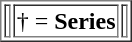<table style="float: right;" border="1">
<tr>
<td></td>
<td rowspan="2">† = <strong>Series</strong></td>
<td></td>
</tr>
</table>
